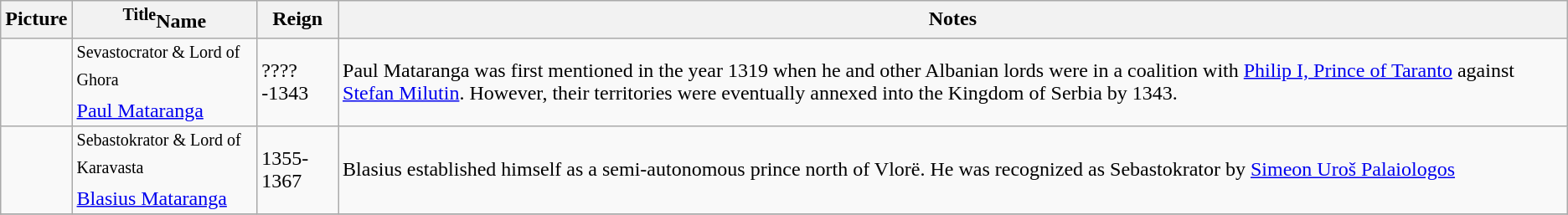<table class="wikitable">
<tr ->
<th>Picture</th>
<th><sup>Title</sup>Name</th>
<th>Reign</th>
<th>Notes</th>
</tr>
<tr ->
<td></td>
<td><sup>Sevastocrator & Lord of Ghora</sup><br><a href='#'>Paul Mataranga</a></td>
<td>????-1343</td>
<td>Paul Mataranga was first mentioned in the year 1319 when he and other Albanian lords were in a coalition with <a href='#'>Philip I, Prince of Taranto</a> against <a href='#'>Stefan Milutin</a>. However, their territories were eventually annexed into the Kingdom of Serbia by 1343.</td>
</tr>
<tr ->
<td></td>
<td><sup>Sebastokrator & Lord of Karavasta</sup><br><a href='#'>Blasius Mataranga</a></td>
<td>1355-1367</td>
<td>Blasius established himself as a semi-autonomous prince north of Vlorë. He was recognized as Sebastokrator by <a href='#'>Simeon Uroš Palaiologos</a></td>
</tr>
<tr ->
</tr>
</table>
